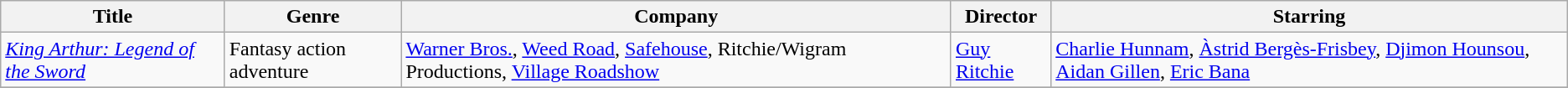<table class="wikitable unsortable">
<tr>
<th>Title</th>
<th>Genre</th>
<th>Company</th>
<th>Director</th>
<th>Starring</th>
</tr>
<tr>
<td><em><a href='#'>King Arthur: Legend of the Sword</a></em></td>
<td>Fantasy action adventure</td>
<td><a href='#'>Warner Bros.</a>, <a href='#'>Weed Road</a>, <a href='#'>Safehouse</a>, Ritchie/Wigram Productions, <a href='#'>Village Roadshow</a></td>
<td><a href='#'>Guy Ritchie</a></td>
<td><a href='#'>Charlie Hunnam</a>, <a href='#'>Àstrid Bergès-Frisbey</a>, <a href='#'>Djimon Hounsou</a>, <a href='#'>Aidan Gillen</a>, <a href='#'>Eric Bana</a></td>
</tr>
<tr>
</tr>
</table>
